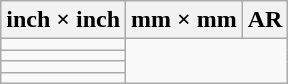<table class="wikitable">
<tr>
<th>inch × inch</th>
<th>mm × mm</th>
<th title="aspect ratio">AR</th>
</tr>
<tr>
<td></td>
</tr>
<tr>
<td></td>
</tr>
<tr>
<td></td>
</tr>
<tr>
<td></td>
</tr>
</table>
